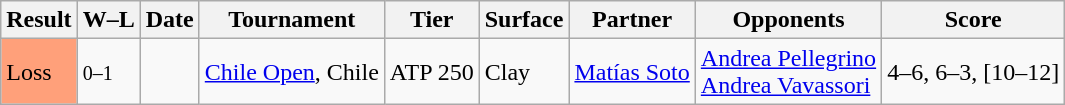<table class="wikitable">
<tr>
<th>Result</th>
<th class="unsortable">W–L</th>
<th>Date</th>
<th>Tournament</th>
<th>Tier</th>
<th>Surface</th>
<th>Partner</th>
<th>Opponents</th>
<th class="unsortable">Score</th>
</tr>
<tr>
<td bgcolor=ffa07a>Loss</td>
<td><small>0–1</small></td>
<td><a href='#'></a></td>
<td><a href='#'>Chile Open</a>, Chile</td>
<td>ATP 250</td>
<td>Clay</td>
<td> <a href='#'>Matías Soto</a></td>
<td> <a href='#'>Andrea Pellegrino</a><br> <a href='#'>Andrea Vavassori</a></td>
<td>4–6, 6–3, [10–12]</td>
</tr>
</table>
